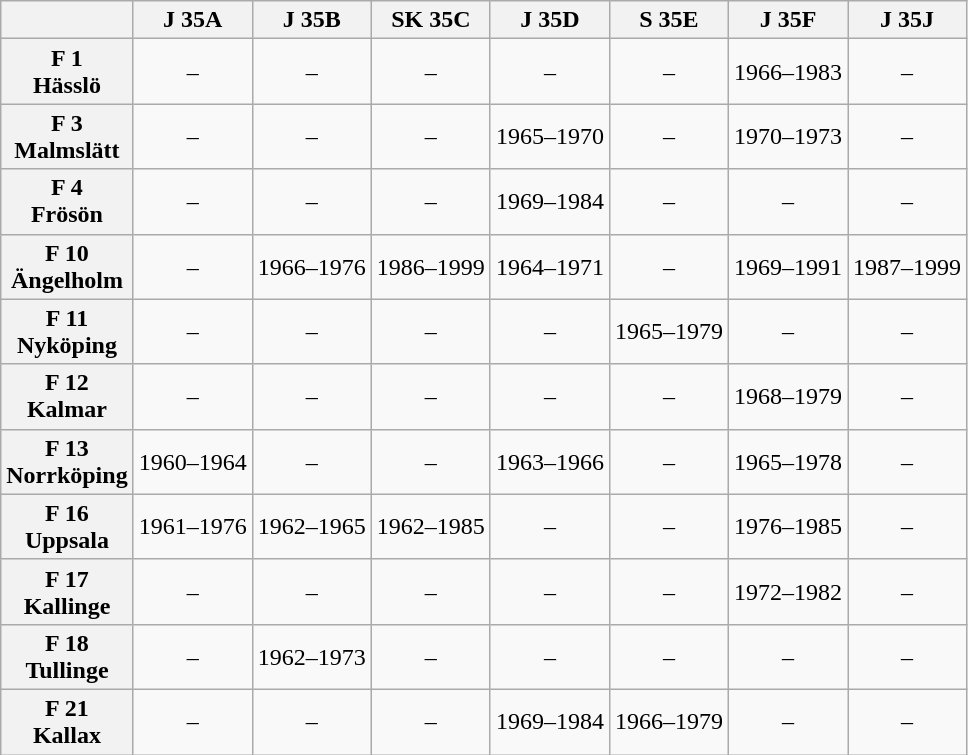<table class="wikitable" style="text-align:center;">
<tr>
<th></th>
<th>J 35A</th>
<th>J 35B</th>
<th>SK 35C</th>
<th>J 35D</th>
<th>S 35E</th>
<th>J 35F</th>
<th>J 35J</th>
</tr>
<tr>
<th>F 1<br>Hässlö</th>
<td>–</td>
<td>–</td>
<td>–</td>
<td>–</td>
<td>–</td>
<td>1966–1983</td>
<td>–</td>
</tr>
<tr>
<th>F 3<br>Malmslätt</th>
<td>–</td>
<td>–</td>
<td>–</td>
<td>1965–1970</td>
<td>–</td>
<td>1970–1973</td>
<td>–</td>
</tr>
<tr>
<th>F 4<br>Frösön</th>
<td>–</td>
<td>–</td>
<td>–</td>
<td>1969–1984</td>
<td>–</td>
<td>–</td>
<td>–</td>
</tr>
<tr>
<th>F 10<br>Ängelholm</th>
<td>–</td>
<td>1966–1976</td>
<td>1986–1999</td>
<td>1964–1971</td>
<td>–</td>
<td>1969–1991</td>
<td>1987–1999</td>
</tr>
<tr>
<th>F 11<br>Nyköping</th>
<td>–</td>
<td>–</td>
<td>–</td>
<td>–</td>
<td>1965–1979</td>
<td>–</td>
<td>–</td>
</tr>
<tr>
<th>F 12<br>Kalmar</th>
<td>–</td>
<td>–</td>
<td>–</td>
<td>–</td>
<td>–</td>
<td>1968–1979</td>
<td>–</td>
</tr>
<tr>
<th>F 13<br>Norrköping</th>
<td>1960–1964</td>
<td>–</td>
<td>–</td>
<td>1963–1966</td>
<td>–</td>
<td>1965–1978</td>
<td>–</td>
</tr>
<tr>
<th>F 16<br>Uppsala</th>
<td>1961–1976</td>
<td>1962–1965</td>
<td>1962–1985</td>
<td>–</td>
<td>–</td>
<td>1976–1985</td>
<td>–</td>
</tr>
<tr>
<th>F 17<br>Kallinge</th>
<td>–</td>
<td>–</td>
<td>–</td>
<td>–</td>
<td>–</td>
<td>1972–1982</td>
<td>–</td>
</tr>
<tr>
<th>F 18<br>Tullinge</th>
<td>–</td>
<td>1962–1973</td>
<td>–</td>
<td>–</td>
<td>–</td>
<td>–</td>
<td>–</td>
</tr>
<tr>
<th>F 21<br>Kallax</th>
<td>–</td>
<td>–</td>
<td>–</td>
<td>1969–1984</td>
<td>1966–1979</td>
<td>–</td>
<td>–</td>
</tr>
</table>
